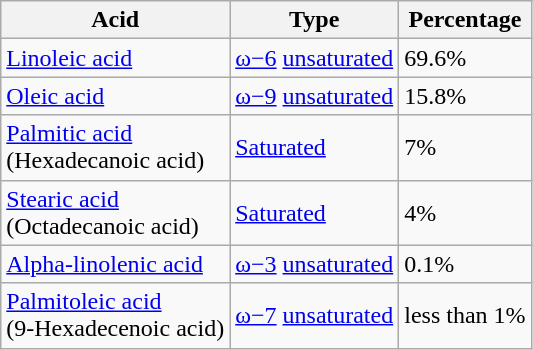<table name="acids" class="wikitable">
<tr>
<th>Acid</th>
<th>Type</th>
<th>Percentage</th>
</tr>
<tr>
<td><a href='#'>Linoleic acid</a></td>
<td><a href='#'>ω−6</a> <a href='#'>unsaturated</a></td>
<td>69.6%</td>
</tr>
<tr>
<td><a href='#'>Oleic acid</a></td>
<td><a href='#'>ω−9</a> <a href='#'>unsaturated</a></td>
<td>15.8%</td>
</tr>
<tr>
<td><a href='#'>Palmitic acid</a><br>(Hexadecanoic acid)</td>
<td><a href='#'>Saturated</a></td>
<td>7%</td>
</tr>
<tr>
<td><a href='#'>Stearic acid</a><br>(Octadecanoic acid)</td>
<td><a href='#'>Saturated</a></td>
<td>4%</td>
</tr>
<tr>
<td><a href='#'>Alpha-linolenic acid</a></td>
<td><a href='#'>ω−3</a> <a href='#'>unsaturated</a></td>
<td>0.1%</td>
</tr>
<tr>
<td><a href='#'>Palmitoleic acid</a><br>(9-Hexadecenoic acid)</td>
<td><a href='#'>ω−7</a> <a href='#'>unsaturated</a></td>
<td>less than 1%</td>
</tr>
</table>
